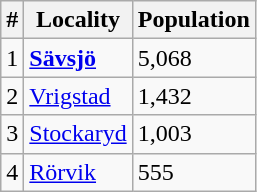<table class="wikitable">
<tr>
<th>#</th>
<th>Locality</th>
<th>Population</th>
</tr>
<tr>
<td>1</td>
<td><strong><a href='#'>Sävsjö</a></strong></td>
<td>5,068</td>
</tr>
<tr>
<td>2</td>
<td><a href='#'>Vrigstad</a></td>
<td>1,432</td>
</tr>
<tr>
<td>3</td>
<td><a href='#'>Stockaryd</a></td>
<td>1,003</td>
</tr>
<tr>
<td>4</td>
<td><a href='#'>Rörvik</a></td>
<td>555</td>
</tr>
</table>
